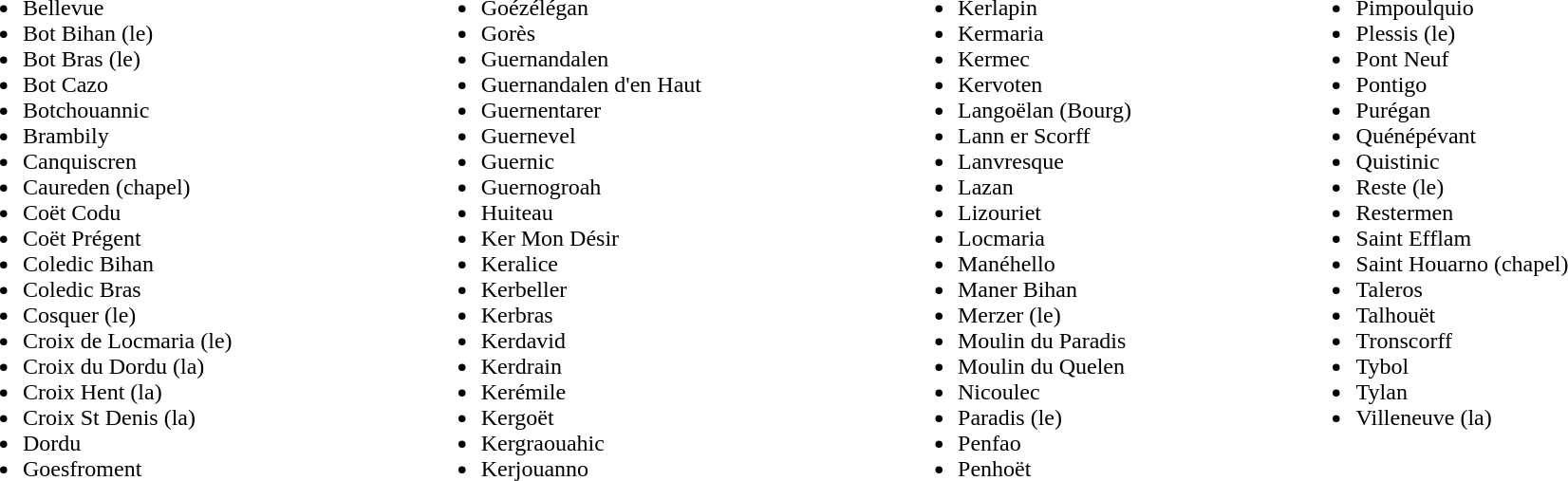<table cellpadding="2" cellspacing="2" border="0" style="width: 100%;">
<tr valign="top">
<td><br><ul><li>Bellevue</li><li>Bot Bihan (le)</li><li>Bot Bras (le)</li><li>Bot Cazo</li><li>Botchouannic</li><li>Brambily</li><li>Canquiscren</li><li>Caureden (chapel)</li><li>Coët Codu</li><li>Coët Prégent</li><li>Coledic Bihan</li><li>Coledic Bras</li><li>Cosquer (le)</li><li>Croix de Locmaria (le)</li><li>Croix du Dordu (la)</li><li>Croix Hent (la)</li><li>Croix St Denis (la)</li><li>Dordu</li><li>Goesfroment</li></ul></td>
<td><br><ul><li>Goézélégan</li><li>Gorès</li><li>Guernandalen</li><li>Guernandalen d'en Haut</li><li>Guernentarer</li><li>Guernevel</li><li>Guernic</li><li>Guernogroah</li><li>Huiteau</li><li>Ker Mon Désir</li><li>Keralice</li><li>Kerbeller</li><li>Kerbras</li><li>Kerdavid</li><li>Kerdrain</li><li>Kerémile</li><li>Kergoët</li><li>Kergraouahic</li><li>Kerjouanno</li></ul></td>
<td><br><ul><li>Kerlapin</li><li>Kermaria</li><li>Kermec</li><li>Kervoten</li><li>Langoëlan (Bourg)</li><li>Lann er Scorff</li><li>Lanvresque</li><li>Lazan</li><li>Lizouriet</li><li>Locmaria</li><li>Manéhello</li><li>Maner Bihan</li><li>Merzer  (le)</li><li>Moulin du Paradis</li><li>Moulin du Quelen</li><li>Nicoulec</li><li>Paradis (le)</li><li>Penfao</li><li>Penhoët</li></ul></td>
<td><br><ul><li>Pimpoulquio</li><li>Plessis (le)</li><li>Pont Neuf</li><li>Pontigo</li><li>Purégan</li><li>Quénépévant</li><li>Quistinic</li><li>Reste (le)</li><li>Restermen</li><li>Saint Efflam</li><li>Saint Houarno (chapel)</li><li>Taleros</li><li>Talhouët</li><li>Tronscorff</li><li>Tybol</li><li>Tylan</li><li>Villeneuve (la)</li></ul></td>
</tr>
</table>
